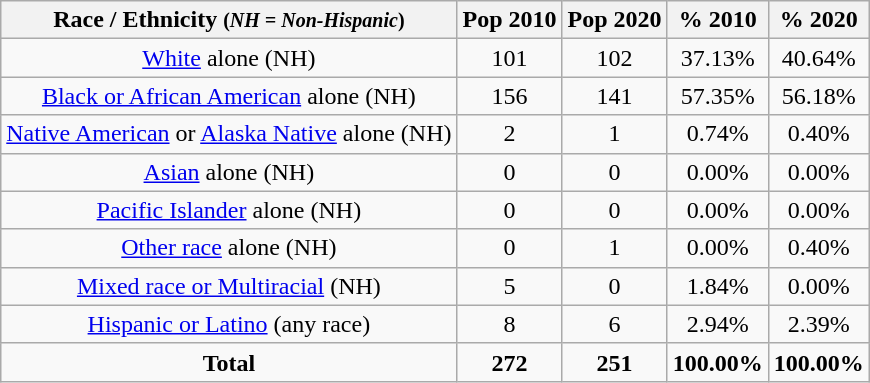<table class="wikitable" style="text-align:center;">
<tr>
<th>Race / Ethnicity <small>(<em>NH = Non-Hispanic</em>)</small></th>
<th>Pop 2010</th>
<th>Pop 2020</th>
<th>% 2010</th>
<th>% 2020</th>
</tr>
<tr>
<td><a href='#'>White</a> alone (NH)</td>
<td>101</td>
<td>102</td>
<td>37.13%</td>
<td>40.64%</td>
</tr>
<tr>
<td><a href='#'>Black or African American</a> alone (NH)</td>
<td>156</td>
<td>141</td>
<td>57.35%</td>
<td>56.18%</td>
</tr>
<tr>
<td><a href='#'>Native American</a> or <a href='#'>Alaska Native</a> alone (NH)</td>
<td>2</td>
<td>1</td>
<td>0.74%</td>
<td>0.40%</td>
</tr>
<tr>
<td><a href='#'>Asian</a> alone (NH)</td>
<td>0</td>
<td>0</td>
<td>0.00%</td>
<td>0.00%</td>
</tr>
<tr>
<td><a href='#'>Pacific Islander</a> alone (NH)</td>
<td>0</td>
<td>0</td>
<td>0.00%</td>
<td>0.00%</td>
</tr>
<tr>
<td><a href='#'>Other race</a> alone (NH)</td>
<td>0</td>
<td>1</td>
<td>0.00%</td>
<td>0.40%</td>
</tr>
<tr>
<td><a href='#'>Mixed race or Multiracial</a> (NH)</td>
<td>5</td>
<td>0</td>
<td>1.84%</td>
<td>0.00%</td>
</tr>
<tr>
<td><a href='#'>Hispanic or Latino</a> (any race)</td>
<td>8</td>
<td>6</td>
<td>2.94%</td>
<td>2.39%</td>
</tr>
<tr>
<td><strong>Total</strong></td>
<td><strong>272</strong></td>
<td><strong>251</strong></td>
<td><strong>100.00%</strong></td>
<td><strong>100.00%</strong></td>
</tr>
</table>
